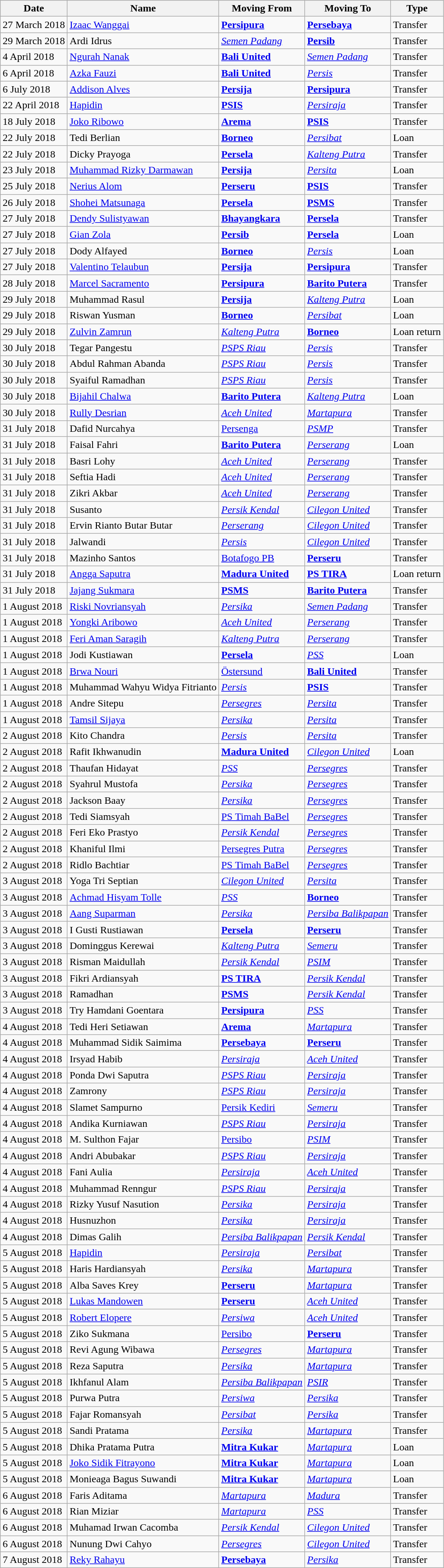<table class="wikitable sortable">
<tr>
<th>Date</th>
<th>Name</th>
<th>Moving From</th>
<th>Moving To</th>
<th>Type</th>
</tr>
<tr>
<td>27 March 2018</td>
<td> <a href='#'>Izaac Wanggai</a></td>
<td><strong><a href='#'>Persipura</a></strong></td>
<td><strong><a href='#'>Persebaya</a></strong></td>
<td>Transfer</td>
</tr>
<tr>
<td>29 March 2018</td>
<td> Ardi Idrus</td>
<td><a href='#'><em>Semen Padang</em></a></td>
<td><strong><a href='#'>Persib</a></strong></td>
<td>Transfer</td>
</tr>
<tr>
<td>4 April 2018</td>
<td> <a href='#'>Ngurah Nanak</a></td>
<td><strong><a href='#'>Bali United</a></strong></td>
<td><a href='#'><em>Semen Padang</em></a></td>
<td>Transfer</td>
</tr>
<tr>
<td>6 April 2018</td>
<td> <a href='#'>Azka Fauzi</a></td>
<td><strong><a href='#'>Bali United</a></strong></td>
<td><em><a href='#'>Persis</a></em></td>
<td>Transfer</td>
</tr>
<tr>
<td>6 July 2018</td>
<td> <a href='#'>Addison Alves</a></td>
<td><strong><a href='#'>Persija</a></strong></td>
<td><strong><a href='#'>Persipura</a></strong></td>
<td>Transfer</td>
</tr>
<tr>
<td>22 April 2018</td>
<td> <a href='#'>Hapidin</a></td>
<td><strong><a href='#'>PSIS</a></strong></td>
<td><em><a href='#'>Persiraja</a></em></td>
<td>Transfer</td>
</tr>
<tr>
<td>18 July 2018</td>
<td> <a href='#'>Joko Ribowo</a></td>
<td><a href='#'><strong>Arema</strong></a></td>
<td><strong><a href='#'>PSIS</a></strong></td>
<td>Transfer</td>
</tr>
<tr>
<td>22 July 2018</td>
<td> Tedi Berlian</td>
<td><strong><a href='#'>Borneo</a></strong></td>
<td><em><a href='#'>Persibat</a></em></td>
<td>Loan</td>
</tr>
<tr>
<td>22 July 2018</td>
<td> Dicky Prayoga</td>
<td><strong><a href='#'>Persela</a></strong></td>
<td><em><a href='#'>Kalteng Putra</a></em></td>
<td>Transfer</td>
</tr>
<tr>
<td>23 July 2018</td>
<td> <a href='#'>Muhammad Rizky Darmawan</a></td>
<td><strong><a href='#'>Persija</a></strong></td>
<td><em><a href='#'>Persita</a></em></td>
<td>Loan</td>
</tr>
<tr>
<td>25 July 2018</td>
<td> <a href='#'>Nerius Alom</a></td>
<td><strong><a href='#'>Perseru</a></strong></td>
<td><strong><a href='#'>PSIS</a></strong></td>
<td>Transfer</td>
</tr>
<tr>
<td>26 July 2018</td>
<td> <a href='#'>Shohei Matsunaga</a></td>
<td><strong><a href='#'>Persela</a></strong></td>
<td><strong><a href='#'>PSMS</a></strong></td>
<td>Transfer</td>
</tr>
<tr>
<td>27 July 2018</td>
<td> <a href='#'>Dendy Sulistyawan</a></td>
<td><strong><a href='#'>Bhayangkara</a></strong></td>
<td><strong><a href='#'>Persela</a></strong></td>
<td>Transfer</td>
</tr>
<tr>
<td>27 July 2018</td>
<td> <a href='#'>Gian Zola</a></td>
<td><strong><a href='#'>Persib</a></strong></td>
<td><strong><a href='#'>Persela</a></strong></td>
<td>Loan</td>
</tr>
<tr>
<td>27 July 2018</td>
<td> Dody Alfayed</td>
<td><strong><a href='#'>Borneo</a></strong></td>
<td><em><a href='#'>Persis</a></em></td>
<td>Loan</td>
</tr>
<tr>
<td>27 July 2018</td>
<td> <a href='#'>Valentino Telaubun</a></td>
<td><strong><a href='#'>Persija</a></strong></td>
<td><strong><a href='#'>Persipura</a></strong></td>
<td>Transfer</td>
</tr>
<tr>
<td>28 July 2018</td>
<td> <a href='#'>Marcel Sacramento</a></td>
<td><strong><a href='#'>Persipura</a></strong></td>
<td><strong><a href='#'>Barito Putera</a></strong></td>
<td>Transfer</td>
</tr>
<tr>
<td>29 July 2018</td>
<td> Muhammad Rasul</td>
<td><strong><a href='#'>Persija</a></strong></td>
<td><em><a href='#'>Kalteng Putra</a></em></td>
<td>Loan</td>
</tr>
<tr>
<td>29 July 2018</td>
<td> Riswan Yusman</td>
<td><strong><a href='#'>Borneo</a></strong></td>
<td><em><a href='#'>Persibat</a></em></td>
<td>Loan</td>
</tr>
<tr>
<td>29 July 2018</td>
<td> <a href='#'>Zulvin Zamrun</a></td>
<td><em><a href='#'>Kalteng Putra</a></em></td>
<td><strong><a href='#'>Borneo</a></strong></td>
<td>Loan return</td>
</tr>
<tr>
<td>30 July 2018</td>
<td> Tegar Pangestu</td>
<td><em><a href='#'>PSPS Riau</a></em></td>
<td><em><a href='#'>Persis</a></em></td>
<td>Transfer</td>
</tr>
<tr>
<td>30 July 2018</td>
<td> Abdul Rahman Abanda</td>
<td><em><a href='#'>PSPS Riau</a></em></td>
<td><em><a href='#'>Persis</a></em></td>
<td>Transfer</td>
</tr>
<tr>
<td>30 July 2018</td>
<td> Syaiful Ramadhan</td>
<td><em><a href='#'>PSPS Riau</a></em></td>
<td><em><a href='#'>Persis</a></em></td>
<td>Transfer</td>
</tr>
<tr>
<td>30 July 2018</td>
<td> <a href='#'>Bijahil Chalwa</a></td>
<td><strong><a href='#'>Barito Putera</a></strong></td>
<td><em><a href='#'>Kalteng Putra</a></em></td>
<td>Loan</td>
</tr>
<tr>
<td>30 July 2018</td>
<td> <a href='#'>Rully Desrian</a></td>
<td><em><a href='#'>Aceh United</a></em></td>
<td><a href='#'><em>Martapura</em></a></td>
<td>Transfer</td>
</tr>
<tr>
<td>31 July 2018</td>
<td> Dafid Nurcahya</td>
<td><a href='#'>Persenga</a></td>
<td><a href='#'><em>PSMP</em></a></td>
<td>Transfer</td>
</tr>
<tr>
<td>31 July 2018</td>
<td> Faisal Fahri</td>
<td><strong><a href='#'>Barito Putera</a></strong></td>
<td><em><a href='#'>Perserang</a></em></td>
<td>Loan</td>
</tr>
<tr>
<td>31 July 2018</td>
<td> Basri Lohy</td>
<td><em><a href='#'>Aceh United</a></em></td>
<td><em><a href='#'>Perserang</a></em></td>
<td>Transfer</td>
</tr>
<tr>
<td>31 July 2018</td>
<td> Seftia Hadi</td>
<td><em><a href='#'>Aceh United</a></em></td>
<td><em><a href='#'>Perserang</a></em></td>
<td>Transfer</td>
</tr>
<tr>
<td>31 July 2018</td>
<td> Zikri Akbar</td>
<td><em><a href='#'>Aceh United</a></em></td>
<td><em><a href='#'>Perserang</a></em></td>
<td>Transfer</td>
</tr>
<tr>
<td>31 July 2018</td>
<td> Susanto</td>
<td><em><a href='#'>Persik Kendal</a></em></td>
<td><em><a href='#'>Cilegon United</a></em></td>
<td>Transfer</td>
</tr>
<tr>
<td>31 July 2018</td>
<td> Ervin Rianto Butar Butar</td>
<td><em><a href='#'>Perserang</a></em></td>
<td><em><a href='#'>Cilegon United</a></em></td>
<td>Transfer</td>
</tr>
<tr>
<td>31 July 2018</td>
<td> Jalwandi</td>
<td><em><a href='#'>Persis</a></em></td>
<td><em><a href='#'>Cilegon United</a></em></td>
<td>Transfer</td>
</tr>
<tr>
<td>31 July 2018</td>
<td> Mazinho Santos</td>
<td> <a href='#'>Botafogo PB</a></td>
<td><strong><a href='#'>Perseru</a></strong></td>
<td>Transfer</td>
</tr>
<tr>
<td>31 July 2018</td>
<td> <a href='#'>Angga Saputra</a></td>
<td><strong><a href='#'>Madura United</a></strong></td>
<td><strong><a href='#'>PS TIRA</a></strong></td>
<td>Loan return</td>
</tr>
<tr>
<td>31 July 2018</td>
<td> <a href='#'>Jajang Sukmara</a></td>
<td><strong><a href='#'>PSMS</a></strong></td>
<td><strong><a href='#'>Barito Putera</a></strong></td>
<td>Transfer</td>
</tr>
<tr>
<td>1 August 2018</td>
<td> <a href='#'>Riski Novriansyah</a></td>
<td><em><a href='#'>Persika</a></em></td>
<td><a href='#'><em>Semen Padang</em></a></td>
<td>Transfer</td>
</tr>
<tr>
<td>1 August 2018</td>
<td> <a href='#'>Yongki Aribowo</a></td>
<td><em><a href='#'>Aceh United</a></em></td>
<td><em><a href='#'>Perserang</a></em></td>
<td>Transfer</td>
</tr>
<tr>
<td>1 August 2018</td>
<td> <a href='#'>Feri Aman Saragih</a></td>
<td><em><a href='#'>Kalteng Putra</a></em></td>
<td><em><a href='#'>Perserang</a></em></td>
<td>Transfer</td>
</tr>
<tr>
<td>1 August 2018</td>
<td> Jodi Kustiawan</td>
<td><strong><a href='#'>Persela</a></strong></td>
<td><a href='#'><em>PSS</em></a></td>
<td>Loan</td>
</tr>
<tr>
<td>1 August 2018</td>
<td> <a href='#'>Brwa Nouri</a></td>
<td> <a href='#'>Östersund</a></td>
<td><strong><a href='#'>Bali United</a></strong></td>
<td>Transfer</td>
</tr>
<tr>
<td>1 August 2018</td>
<td> Muhammad Wahyu Widya Fitrianto</td>
<td><em><a href='#'>Persis</a></em></td>
<td><strong><a href='#'>PSIS</a></strong></td>
<td>Transfer</td>
</tr>
<tr>
<td>1 August 2018</td>
<td> Andre Sitepu</td>
<td><em><a href='#'>Persegres</a></em></td>
<td><em><a href='#'>Persita</a></em></td>
<td>Transfer</td>
</tr>
<tr>
<td>1 August 2018</td>
<td> <a href='#'>Tamsil Sijaya</a></td>
<td><em><a href='#'>Persika</a></em></td>
<td><em><a href='#'>Persita</a></em></td>
<td>Transfer</td>
</tr>
<tr>
<td>2 August 2018</td>
<td> Kito Chandra</td>
<td><em><a href='#'>Persis</a></em></td>
<td><em><a href='#'>Persita</a></em></td>
<td>Transfer</td>
</tr>
<tr>
<td>2 August 2018</td>
<td> Rafit Ikhwanudin</td>
<td><strong><a href='#'>Madura United</a></strong></td>
<td><em><a href='#'>Cilegon United</a></em></td>
<td>Loan</td>
</tr>
<tr>
<td>2 August 2018</td>
<td> Thaufan Hidayat</td>
<td><a href='#'><em>PSS</em></a></td>
<td><em><a href='#'>Persegres</a></em></td>
<td>Transfer</td>
</tr>
<tr>
<td>2 August 2018</td>
<td> Syahrul Mustofa</td>
<td><em><a href='#'>Persika</a></em></td>
<td><em><a href='#'>Persegres</a></em></td>
<td>Transfer</td>
</tr>
<tr>
<td>2 August 2018</td>
<td> Jackson Baay</td>
<td><em><a href='#'>Persika</a></em></td>
<td><em><a href='#'>Persegres</a></em></td>
<td>Transfer</td>
</tr>
<tr>
<td>2 August 2018</td>
<td> Tedi Siamsyah</td>
<td><a href='#'>PS Timah BaBel</a></td>
<td><em><a href='#'>Persegres</a></em></td>
<td>Transfer</td>
</tr>
<tr>
<td>2 August 2018</td>
<td> Feri Eko Prastyo</td>
<td><em><a href='#'>Persik Kendal</a></em></td>
<td><em><a href='#'>Persegres</a></em></td>
<td>Transfer</td>
</tr>
<tr>
<td>2 August 2018</td>
<td> Khaniful Ilmi</td>
<td><a href='#'>Persegres Putra</a></td>
<td><em><a href='#'>Persegres</a></em></td>
<td>Transfer</td>
</tr>
<tr>
<td>2 August 2018</td>
<td> Ridlo Bachtiar</td>
<td><a href='#'>PS Timah BaBel</a></td>
<td><em><a href='#'>Persegres</a></em></td>
<td>Transfer</td>
</tr>
<tr>
<td>3 August 2018</td>
<td> Yoga Tri Septian</td>
<td><em><a href='#'>Cilegon United</a></em></td>
<td><em><a href='#'>Persita</a></em></td>
<td>Transfer</td>
</tr>
<tr>
<td>3 August 2018</td>
<td> <a href='#'>Achmad Hisyam Tolle</a></td>
<td><a href='#'><em>PSS</em></a></td>
<td><strong><a href='#'>Borneo</a></strong></td>
<td>Transfer</td>
</tr>
<tr>
<td>3 August 2018</td>
<td> <a href='#'>Aang Suparman</a></td>
<td><em><a href='#'>Persika</a></em></td>
<td><em><a href='#'>Persiba Balikpapan</a></em></td>
<td>Transfer</td>
</tr>
<tr>
<td>3 August 2018</td>
<td> I Gusti Rustiawan</td>
<td><strong><a href='#'>Persela</a></strong></td>
<td><strong><a href='#'>Perseru</a></strong></td>
<td>Transfer</td>
</tr>
<tr>
<td>3 August 2018</td>
<td> Dominggus Kerewai</td>
<td><em><a href='#'>Kalteng Putra</a></em></td>
<td><em><a href='#'>Semeru</a></em></td>
<td>Transfer</td>
</tr>
<tr>
<td>3 August 2018</td>
<td> Risman Maidullah</td>
<td><em><a href='#'>Persik Kendal</a></em></td>
<td><em><a href='#'>PSIM</a></em></td>
<td>Transfer</td>
</tr>
<tr>
<td>3 August 2018</td>
<td> Fikri Ardiansyah</td>
<td><strong><a href='#'>PS TIRA</a></strong></td>
<td><em><a href='#'>Persik Kendal</a></em></td>
<td>Transfer</td>
</tr>
<tr>
<td>3 August 2018</td>
<td> Ramadhan</td>
<td><strong><a href='#'>PSMS</a></strong></td>
<td><em><a href='#'>Persik Kendal</a></em></td>
<td>Transfer</td>
</tr>
<tr>
<td>3 August 2018</td>
<td> Try Hamdani Goentara</td>
<td><strong><a href='#'>Persipura</a></strong></td>
<td><a href='#'><em>PSS</em></a></td>
<td>Transfer</td>
</tr>
<tr>
<td>4 August 2018</td>
<td> Tedi Heri Setiawan</td>
<td><a href='#'><strong>Arema</strong></a></td>
<td><a href='#'><em>Martapura</em></a></td>
<td>Transfer</td>
</tr>
<tr>
<td>4 August 2018</td>
<td> Muhammad Sidik Saimima</td>
<td><strong><a href='#'>Persebaya</a></strong></td>
<td><strong><a href='#'>Perseru</a></strong></td>
<td>Transfer</td>
</tr>
<tr>
<td>4 August 2018</td>
<td> Irsyad Habib</td>
<td><em><a href='#'>Persiraja</a></em></td>
<td><em><a href='#'>Aceh United</a></em></td>
<td>Transfer</td>
</tr>
<tr>
<td>4 August 2018</td>
<td> Ponda Dwi Saputra</td>
<td><em><a href='#'>PSPS Riau</a></em></td>
<td><em><a href='#'>Persiraja</a></em></td>
<td>Transfer</td>
</tr>
<tr>
<td>4 August 2018</td>
<td> Zamrony</td>
<td><em><a href='#'>PSPS Riau</a></em></td>
<td><em><a href='#'>Persiraja</a></em></td>
<td>Transfer</td>
</tr>
<tr>
<td>4 August 2018</td>
<td> Slamet Sampurno</td>
<td><a href='#'>Persik Kediri</a></td>
<td><em><a href='#'>Semeru</a></em></td>
<td>Transfer</td>
</tr>
<tr>
<td>4 August 2018</td>
<td> Andika Kurniawan</td>
<td><em><a href='#'>PSPS Riau</a></em></td>
<td><em><a href='#'>Persiraja</a></em></td>
<td>Transfer</td>
</tr>
<tr>
<td>4 August 2018</td>
<td> M. Sulthon Fajar</td>
<td><a href='#'>Persibo</a></td>
<td><em><a href='#'>PSIM</a></em></td>
<td>Transfer</td>
</tr>
<tr>
<td>4 August 2018</td>
<td> Andri Abubakar</td>
<td><em><a href='#'>PSPS Riau</a></em></td>
<td><em><a href='#'>Persiraja</a></em></td>
<td>Transfer</td>
</tr>
<tr>
<td>4 August 2018</td>
<td> Fani Aulia</td>
<td><em><a href='#'>Persiraja</a></em></td>
<td><em><a href='#'>Aceh United</a></em></td>
<td>Transfer</td>
</tr>
<tr>
<td>4 August 2018</td>
<td> Muhammad Renngur</td>
<td><em><a href='#'>PSPS Riau</a></em></td>
<td><em><a href='#'>Persiraja</a></em></td>
<td>Transfer</td>
</tr>
<tr>
<td>4 August 2018</td>
<td> Rizky Yusuf Nasution</td>
<td><em><a href='#'>Persika</a></em></td>
<td><em><a href='#'>Persiraja</a></em></td>
<td>Transfer</td>
</tr>
<tr>
<td>4 August 2018</td>
<td> Husnuzhon</td>
<td><em><a href='#'>Persika</a></em></td>
<td><em><a href='#'>Persiraja</a></em></td>
<td>Transfer</td>
</tr>
<tr>
<td>4 August 2018</td>
<td> Dimas Galih</td>
<td><em><a href='#'>Persiba Balikpapan</a></em></td>
<td><em><a href='#'>Persik Kendal</a></em></td>
<td>Transfer</td>
</tr>
<tr>
<td>5 August 2018</td>
<td> <a href='#'>Hapidin</a></td>
<td><em><a href='#'>Persiraja</a></em></td>
<td><em><a href='#'>Persibat</a></em></td>
<td>Transfer</td>
</tr>
<tr>
<td>5 August 2018</td>
<td> Haris Hardiansyah</td>
<td><em><a href='#'>Persika</a></em></td>
<td><a href='#'><em>Martapura</em></a></td>
<td>Transfer</td>
</tr>
<tr>
<td>5 August 2018</td>
<td> Alba Saves Krey</td>
<td><strong><a href='#'>Perseru</a></strong></td>
<td><a href='#'><em>Martapura</em></a></td>
<td>Transfer</td>
</tr>
<tr>
<td>5 August 2018</td>
<td> <a href='#'>Lukas Mandowen</a></td>
<td><strong><a href='#'>Perseru</a></strong></td>
<td><em><a href='#'>Aceh United</a></em></td>
<td>Transfer</td>
</tr>
<tr>
<td>5 August 2018</td>
<td> <a href='#'>Robert Elopere</a></td>
<td><em><a href='#'>Persiwa</a></em></td>
<td><em><a href='#'>Aceh United</a></em></td>
<td>Transfer</td>
</tr>
<tr>
<td>5 August 2018</td>
<td> Ziko Sukmana</td>
<td><a href='#'>Persibo</a></td>
<td><strong><a href='#'>Perseru</a></strong></td>
<td>Transfer</td>
</tr>
<tr>
<td>5 August 2018</td>
<td> Revi Agung Wibawa</td>
<td><em><a href='#'>Persegres</a></em></td>
<td><a href='#'><em>Martapura</em></a></td>
<td>Transfer</td>
</tr>
<tr>
<td>5 August 2018</td>
<td> Reza Saputra</td>
<td><em><a href='#'>Persika</a></em></td>
<td><a href='#'><em>Martapura</em></a></td>
<td>Transfer</td>
</tr>
<tr>
<td>5 August 2018</td>
<td> Ikhfanul Alam</td>
<td><em><a href='#'>Persiba Balikpapan</a></em></td>
<td><em><a href='#'>PSIR</a></em></td>
<td>Transfer</td>
</tr>
<tr>
<td>5 August 2018</td>
<td> Purwa Putra</td>
<td><em><a href='#'>Persiwa</a></em></td>
<td><em><a href='#'>Persika</a></em></td>
<td>Transfer</td>
</tr>
<tr>
<td>5 August 2018</td>
<td> Fajar Romansyah</td>
<td><em><a href='#'>Persibat</a></em></td>
<td><em><a href='#'>Persika</a></em></td>
<td>Transfer</td>
</tr>
<tr>
<td>5 August 2018</td>
<td> Sandi Pratama</td>
<td><em><a href='#'>Persika</a></em></td>
<td><a href='#'><em>Martapura</em></a></td>
<td>Transfer</td>
</tr>
<tr>
<td>5 August 2018</td>
<td> Dhika Pratama Putra</td>
<td><strong><a href='#'>Mitra Kukar</a></strong></td>
<td><a href='#'><em>Martapura</em></a></td>
<td>Loan</td>
</tr>
<tr>
<td>5 August 2018</td>
<td> <a href='#'>Joko Sidik Fitrayono</a></td>
<td><strong><a href='#'>Mitra Kukar</a></strong></td>
<td><a href='#'><em>Martapura</em></a></td>
<td>Loan</td>
</tr>
<tr>
<td>5 August 2018</td>
<td> Monieaga Bagus Suwandi</td>
<td><strong><a href='#'>Mitra Kukar</a></strong></td>
<td><a href='#'><em>Martapura</em></a></td>
<td>Loan</td>
</tr>
<tr>
<td>6 August 2018</td>
<td> Faris Aditama</td>
<td><a href='#'><em>Martapura</em></a></td>
<td><em><a href='#'>Madura</a></em></td>
<td>Transfer</td>
</tr>
<tr>
<td>6 August 2018</td>
<td> Rian Miziar</td>
<td><a href='#'><em>Martapura</em></a></td>
<td><a href='#'><em>PSS</em></a></td>
<td>Transfer</td>
</tr>
<tr>
<td>6 August 2018</td>
<td> Muhamad Irwan Cacomba</td>
<td><em><a href='#'>Persik Kendal</a></em></td>
<td><em><a href='#'>Cilegon United</a></em></td>
<td>Transfer</td>
</tr>
<tr>
<td>6 August 2018</td>
<td> Nunung Dwi Cahyo</td>
<td><em><a href='#'>Persegres</a></em></td>
<td><em><a href='#'>Cilegon United</a></em></td>
<td>Transfer</td>
</tr>
<tr>
<td>7 August 2018</td>
<td> <a href='#'>Reky Rahayu</a></td>
<td><strong><a href='#'>Persebaya</a></strong></td>
<td><em><a href='#'>Persika</a></em></td>
<td>Transfer</td>
</tr>
</table>
